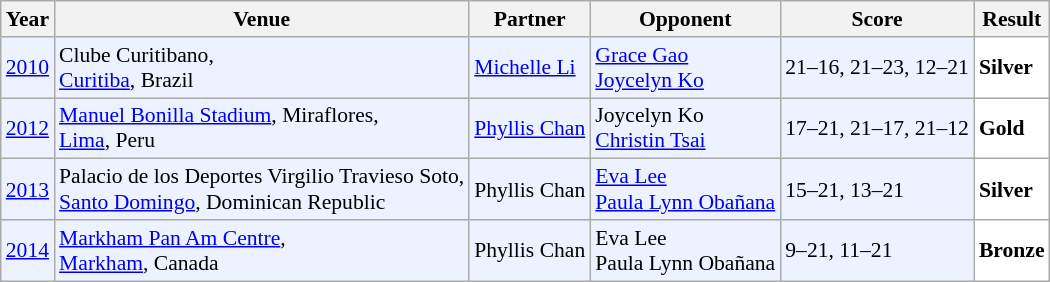<table class="sortable wikitable" style="font-size: 90%;">
<tr>
<th>Year</th>
<th>Venue</th>
<th>Partner</th>
<th>Opponent</th>
<th>Score</th>
<th>Result</th>
</tr>
<tr style="background:#ECF2FF">
<td align="center"><a href='#'>2010</a></td>
<td align="left">Clube Curitibano,<br><a href='#'>Curitiba</a>, Brazil</td>
<td align="left"> <a href='#'>Michelle Li</a></td>
<td align="left"> <a href='#'>Grace Gao</a><br> <a href='#'>Joycelyn Ko</a></td>
<td align="left">21–16, 21–23, 12–21</td>
<td style="text-align:left; background:white"> <strong>Silver</strong></td>
</tr>
<tr style="background:#ECF2FF">
<td align="center"><a href='#'>2012</a></td>
<td align="left"><a href='#'>Manuel Bonilla Stadium</a>, Miraflores,<br><a href='#'>Lima</a>, Peru</td>
<td align="left"> <a href='#'>Phyllis Chan</a></td>
<td align="left"> Joycelyn Ko<br> <a href='#'>Christin Tsai</a></td>
<td align="left">17–21, 21–17, 21–12</td>
<td style="text-align:left; background:white"> <strong>Gold</strong></td>
</tr>
<tr style="background:#ECF2FF">
<td align="center"><a href='#'>2013</a></td>
<td align="left">Palacio de los Deportes Virgilio Travieso Soto,<br><a href='#'>Santo Domingo</a>, Dominican Republic</td>
<td align="left"> Phyllis Chan</td>
<td align="left"> <a href='#'>Eva Lee</a><br> <a href='#'>Paula Lynn Obañana</a></td>
<td align="left">15–21, 13–21</td>
<td style="text-align:left; background:white"> <strong>Silver</strong></td>
</tr>
<tr style="background:#ECF2FF">
<td align="center"><a href='#'>2014</a></td>
<td align="left"><a href='#'>Markham Pan Am Centre</a>,<br><a href='#'>Markham</a>, Canada</td>
<td align="left"> Phyllis Chan</td>
<td align="left"> Eva Lee<br> Paula Lynn Obañana</td>
<td align="left">9–21, 11–21</td>
<td style="text-align:left; background:white"> <strong>Bronze</strong></td>
</tr>
</table>
